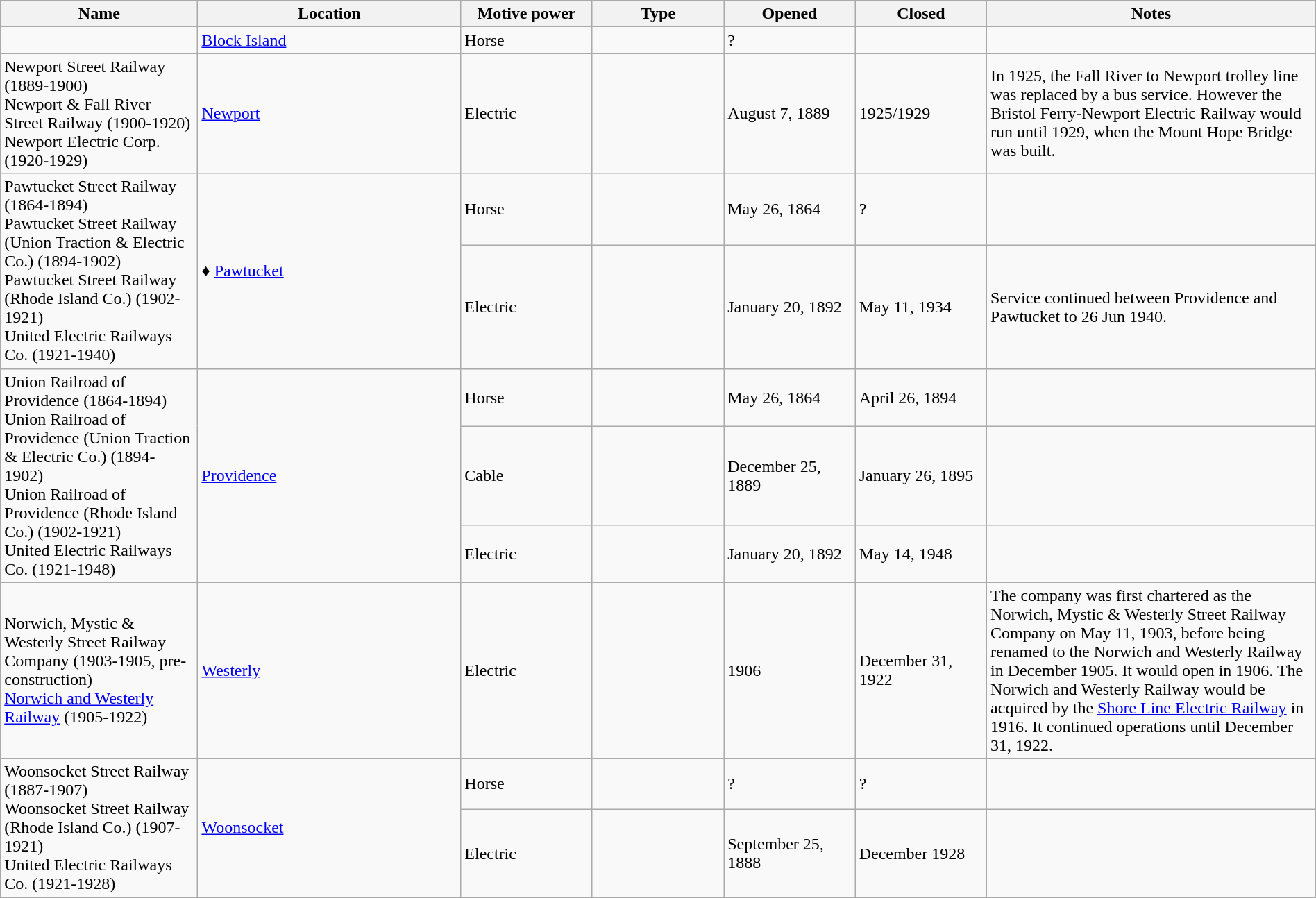<table class="wikitable sortable" width=100%>
<tr>
<th width=15%>Name</th>
<th width=20%>Location</th>
<th width=10%>Motive power</th>
<th width=10%>Type</th>
<th width=10%>Opened</th>
<th width=10%>Closed</th>
<th class="unsortable" width=25%>Notes</th>
</tr>
<tr Block Island Electric Lighting & Transportation Company>
<td> </td>
<td><a href='#'>Block Island</a></td>
<td>Horse</td>
<td> </td>
<td>?</td>
<td></td>
<td> </td>
</tr>
<tr>
<td>Newport Street Railway (1889-1900)<br>Newport & Fall River Street Railway (1900-1920)<br>Newport Electric Corp. (1920-1929)</td>
<td><a href='#'>Newport</a></td>
<td>Electric</td>
<td> </td>
<td>August 7, 1889</td>
<td>1925/1929</td>
<td>In 1925, the Fall River to Newport trolley line was replaced by a bus service. However the Bristol Ferry-Newport Electric Railway would run until 1929, when the Mount Hope Bridge was built.</td>
</tr>
<tr>
<td rowspan="2">Pawtucket Street Railway (1864-1894)<br>Pawtucket Street Railway (Union Traction & Electric Co.) (1894-1902)<br>Pawtucket Street Railway (Rhode Island Co.) (1902-1921)<br>United Electric Railways Co. (1921-1940)</td>
<td rowspan="2">♦ <a href='#'>Pawtucket</a></td>
<td>Horse</td>
<td> </td>
<td>May 26, 1864</td>
<td>?</td>
<td> </td>
</tr>
<tr>
<td>Electric</td>
<td> </td>
<td>January 20, 1892</td>
<td>May 11, 1934</td>
<td>Service continued between Providence and Pawtucket to 26 Jun 1940.</td>
</tr>
<tr>
<td rowspan="3">Union Railroad of Providence (1864-1894)<br>Union Railroad of Providence (Union Traction & Electric Co.) (1894-1902)<br>Union Railroad of Providence (Rhode Island Co.) (1902-1921)<br> United Electric Railways Co. (1921-1948)</td>
<td rowspan="3"><a href='#'>Providence</a></td>
<td>Horse</td>
<td> </td>
<td>May 26, 1864</td>
<td>April 26, 1894</td>
<td> </td>
</tr>
<tr>
<td>Cable</td>
<td> </td>
<td>December 25, 1889</td>
<td>January 26, 1895</td>
<td> </td>
</tr>
<tr>
<td>Electric</td>
<td> </td>
<td>January 20, 1892</td>
<td>May 14, 1948</td>
<td> </td>
</tr>
<tr>
<td>Norwich, Mystic & Westerly Street Railway Company (1903-1905, pre-construction)<br><a href='#'>Norwich and Westerly Railway</a> (1905-1922)</td>
<td><a href='#'>Westerly</a></td>
<td>Electric</td>
<td> </td>
<td>1906</td>
<td>December 31, 1922</td>
<td>The company was first chartered as the Norwich, Mystic & Westerly Street Railway Company on May 11, 1903, before being renamed to the Norwich and Westerly Railway in December 1905. It would open in 1906. The Norwich and Westerly Railway would be acquired by the <a href='#'>Shore Line Electric Railway</a> in 1916. It continued operations until December 31, 1922.</td>
</tr>
<tr>
<td rowspan="2">Woonsocket Street Railway (1887-1907)<br>Woonsocket Street Railway (Rhode Island Co.) (1907-1921)<br>United Electric Railways Co. (1921-1928)</td>
<td rowspan=2><a href='#'>Woonsocket</a></td>
<td>Horse</td>
<td> </td>
<td>?</td>
<td>?</td>
<td> </td>
</tr>
<tr>
<td>Electric</td>
<td> </td>
<td>September 25, 1888</td>
<td>December 1928</td>
<td> </td>
</tr>
<tr>
</tr>
</table>
